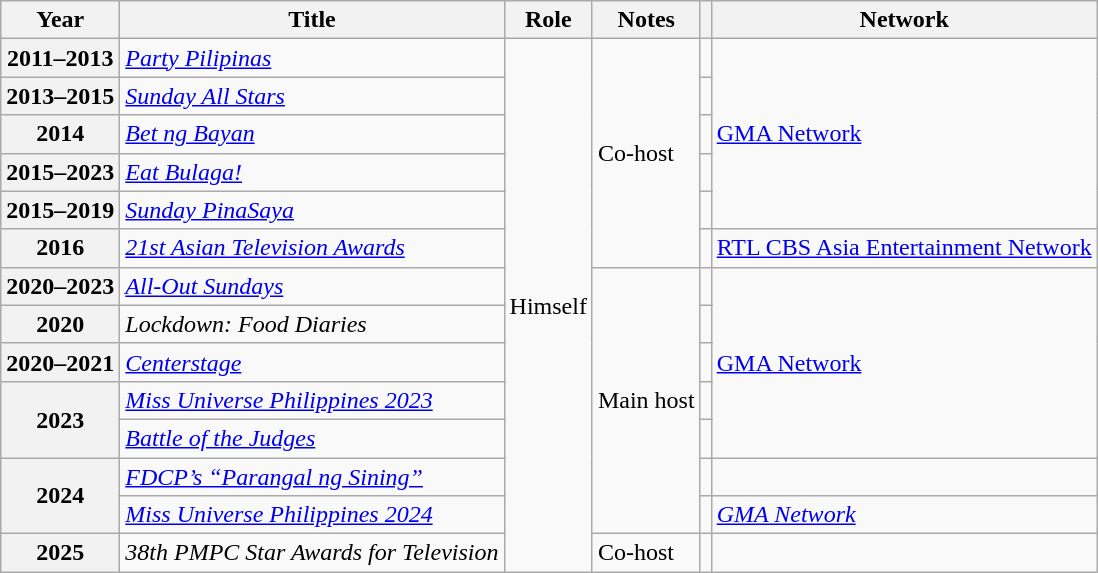<table class="wikitable sortable plainrowheaders">
<tr>
<th scope="col">Year</th>
<th scope="col">Title</th>
<th scope="col">Role</th>
<th>Notes</th>
<th scope="col"></th>
<th scope="col">Network</th>
</tr>
<tr>
<th scope="row">2011–2013</th>
<td><em><a href='#'>Party Pilipinas</a></em></td>
<td rowspan="14">Himself</td>
<td rowspan="6">Co-host</td>
<td></td>
<td rowspan="5"><a href='#'>GMA Network</a></td>
</tr>
<tr>
<th scope="row">2013–2015</th>
<td><em><a href='#'>Sunday All Stars</a></em></td>
<td></td>
</tr>
<tr>
<th scope="row">2014</th>
<td><em><a href='#'>Bet ng Bayan</a></em></td>
<td></td>
</tr>
<tr>
<th scope="row">2015–2023</th>
<td><em><a href='#'>Eat Bulaga!</a></em></td>
<td></td>
</tr>
<tr>
<th scope="row">2015–2019</th>
<td><em><a href='#'>Sunday PinaSaya</a></em></td>
<td></td>
</tr>
<tr>
<th scope="row">2016</th>
<td><em><a href='#'>21st Asian Television Awards</a></em></td>
<td></td>
<td><a href='#'>RTL CBS Asia Entertainment Network</a></td>
</tr>
<tr>
<th scope="row">2020–2023</th>
<td><em><a href='#'>All-Out Sundays</a></em></td>
<td rowspan="7">Main host</td>
<td></td>
<td rowspan="5"><a href='#'>GMA Network</a></td>
</tr>
<tr>
<th scope="row">2020</th>
<td><em>Lockdown: Food Diaries</em></td>
<td></td>
</tr>
<tr>
<th scope="row">2020–2021</th>
<td><em><a href='#'>Centerstage</a></em></td>
<td></td>
</tr>
<tr>
<th scope="row" rowspan="2">2023</th>
<td><em><a href='#'>Miss Universe Philippines 2023</a></em></td>
</tr>
<tr>
<td><em><a href='#'>Battle of the Judges</a></em></td>
<td></td>
</tr>
<tr>
<th scope="row" rowspan="2">2024</th>
<td><a href='#'><em>FDCP’s “Parangal ng Sining”</em></a></td>
<td></td>
<td></td>
</tr>
<tr>
<td><em><a href='#'>Miss Universe Philippines 2024</a></em></td>
<td></td>
<td><em><a href='#'>GMA Network</a></em></td>
</tr>
<tr>
<th scope="row">2025</th>
<td><em>38th PMPC Star Awards for Television</em></td>
<td>Co-host</td>
<td></td>
<td></td>
</tr>
</table>
